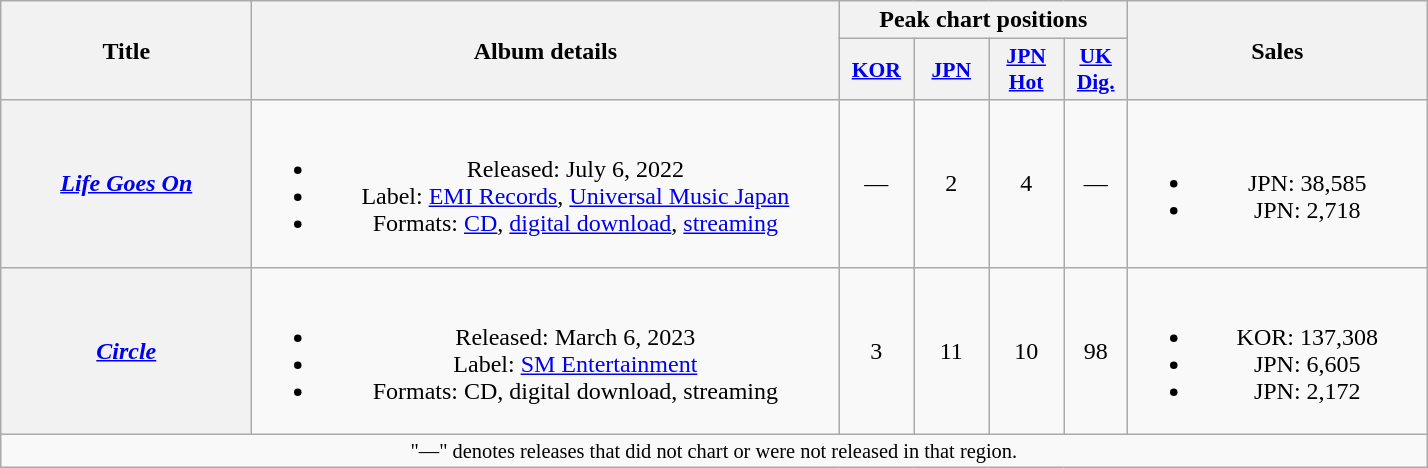<table class="wikitable plainrowheaders" style="text-align:center;">
<tr>
<th scope="col" rowspan="2" style="width:10em;">Title</th>
<th scope="col" rowspan="2" style="width:24em;">Album details</th>
<th scope="col" colspan="4">Peak chart positions</th>
<th scope="col" rowspan="2" style="width:12em;">Sales</th>
</tr>
<tr>
<th style="width:3em;font-size:90%;"><a href='#'>KOR</a><br></th>
<th style="width:3em;font-size:90%;"><a href='#'>JPN</a><br></th>
<th style="width:3em;font-size:90%;"><a href='#'>JPN<br>Hot</a><br></th>
<th style="width:2.5em; font-size:90%"><a href='#'>UK<br>Dig.</a><br></th>
</tr>
<tr>
<th scope="row"><em><a href='#'>Life Goes On</a></em></th>
<td><br><ul><li>Released: July 6, 2022 </li><li>Label: <a href='#'>EMI Records</a>, <a href='#'>Universal Music Japan</a></li><li>Formats: <a href='#'>CD</a>, <a href='#'>digital download</a>, <a href='#'>streaming</a></li></ul></td>
<td>—</td>
<td>2</td>
<td>4</td>
<td>—</td>
<td><br><ul><li>JPN: 38,585 </li><li>JPN: 2,718 </li></ul></td>
</tr>
<tr>
<th scope="row"><em><a href='#'>Circle</a></em></th>
<td><br><ul><li>Released: March 6, 2023 </li><li>Label: <a href='#'>SM Entertainment</a></li><li>Formats: CD, digital download, streaming</li></ul></td>
<td>3</td>
<td>11</td>
<td>10</td>
<td>98</td>
<td><br><ul><li>KOR: 137,308</li><li>JPN: 6,605 </li><li>JPN: 2,172 </li></ul></td>
</tr>
<tr>
<td colspan="7" style="text-align:center; font-size:85%">"—" denotes releases that did not chart or were not released in that region.</td>
</tr>
</table>
